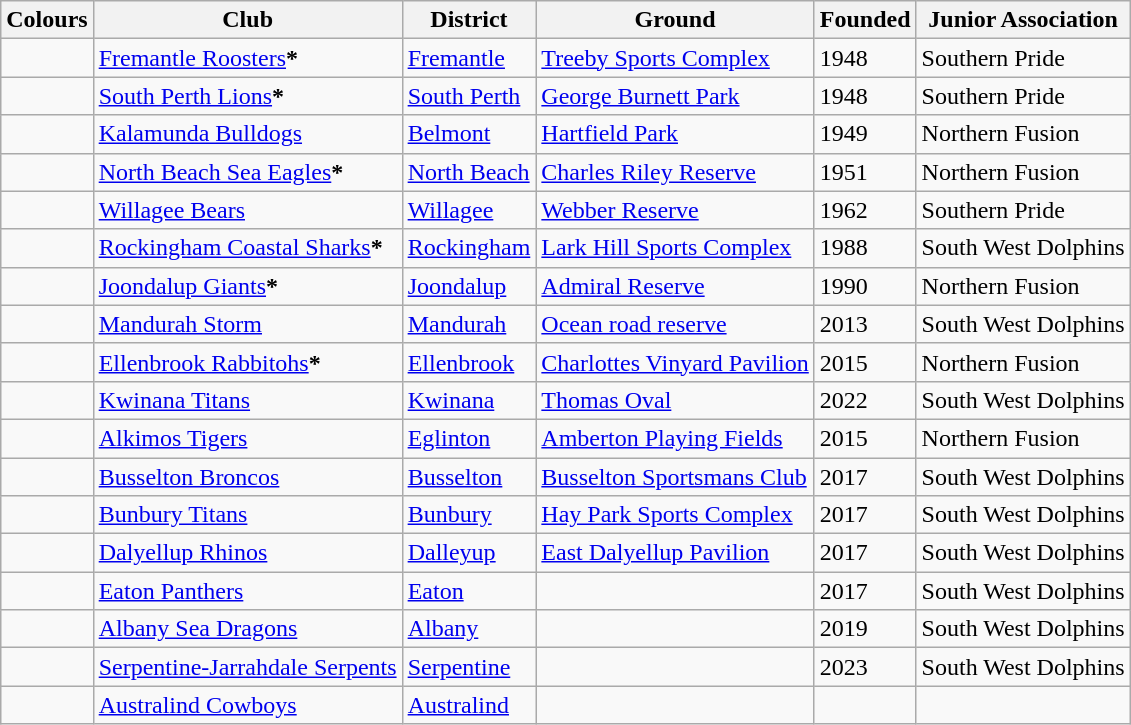<table class="wikitable">
<tr>
<th>Colours</th>
<th>Club</th>
<th>District</th>
<th>Ground</th>
<th>Founded</th>
<th>Junior Association</th>
</tr>
<tr>
<td></td>
<td><a href='#'>Fremantle Roosters</a><strong>*</strong></td>
<td><a href='#'>Fremantle</a></td>
<td><a href='#'>Treeby Sports Complex</a></td>
<td>1948</td>
<td>Southern Pride</td>
</tr>
<tr>
<td></td>
<td><a href='#'>South Perth Lions</a><strong>*</strong></td>
<td><a href='#'>South Perth</a></td>
<td><a href='#'>George Burnett Park</a></td>
<td>1948</td>
<td>Southern Pride</td>
</tr>
<tr>
<td></td>
<td><a href='#'>Kalamunda Bulldogs</a></td>
<td><a href='#'>Belmont</a></td>
<td><a href='#'>Hartfield Park</a></td>
<td>1949</td>
<td>Northern Fusion</td>
</tr>
<tr>
<td></td>
<td><a href='#'>North Beach Sea Eagles</a><strong>*</strong></td>
<td><a href='#'>North Beach</a></td>
<td><a href='#'>Charles Riley Reserve</a></td>
<td>1951</td>
<td>Northern Fusion</td>
</tr>
<tr>
<td></td>
<td><a href='#'>Willagee Bears</a></td>
<td><a href='#'>Willagee</a></td>
<td><a href='#'>Webber Reserve</a></td>
<td>1962</td>
<td>Southern Pride</td>
</tr>
<tr>
<td></td>
<td><a href='#'>Rockingham Coastal Sharks</a><strong>*</strong></td>
<td><a href='#'>Rockingham</a></td>
<td><a href='#'>Lark Hill Sports Complex</a></td>
<td>1988</td>
<td>South West Dolphins</td>
</tr>
<tr>
<td></td>
<td><a href='#'>Joondalup Giants</a><strong>*</strong></td>
<td><a href='#'>Joondalup</a></td>
<td><a href='#'>Admiral Reserve</a></td>
<td>1990</td>
<td>Northern Fusion</td>
</tr>
<tr>
<td></td>
<td><a href='#'>Mandurah Storm</a></td>
<td><a href='#'>Mandurah</a></td>
<td><a href='#'>Ocean road reserve</a></td>
<td>2013</td>
<td>South West Dolphins</td>
</tr>
<tr>
<td></td>
<td><a href='#'>Ellenbrook Rabbitohs</a><strong>*</strong></td>
<td><a href='#'>Ellenbrook</a></td>
<td><a href='#'>Charlottes Vinyard Pavilion</a></td>
<td>2015</td>
<td>Northern Fusion</td>
</tr>
<tr>
<td></td>
<td><a href='#'>Kwinana Titans</a></td>
<td><a href='#'>Kwinana</a></td>
<td><a href='#'>Thomas Oval</a></td>
<td>2022</td>
<td>South West Dolphins</td>
</tr>
<tr>
<td></td>
<td><a href='#'>Alkimos Tigers</a></td>
<td><a href='#'>Eglinton</a></td>
<td><a href='#'>Amberton Playing Fields</a></td>
<td>2015</td>
<td>Northern Fusion</td>
</tr>
<tr>
<td></td>
<td><a href='#'>Busselton Broncos</a></td>
<td><a href='#'>Busselton</a></td>
<td><a href='#'>Busselton Sportsmans Club</a></td>
<td>2017</td>
<td>South West Dolphins</td>
</tr>
<tr>
<td></td>
<td><a href='#'>Bunbury Titans</a></td>
<td><a href='#'>Bunbury</a></td>
<td><a href='#'>Hay Park Sports Complex</a></td>
<td>2017</td>
<td>South West Dolphins</td>
</tr>
<tr>
<td></td>
<td><a href='#'>Dalyellup Rhinos</a></td>
<td><a href='#'>Dalleyup</a></td>
<td><a href='#'>East Dalyellup Pavilion</a></td>
<td>2017</td>
<td>South West Dolphins</td>
</tr>
<tr>
<td></td>
<td><a href='#'>Eaton Panthers</a></td>
<td><a href='#'>Eaton</a></td>
<td></td>
<td>2017</td>
<td>South West Dolphins</td>
</tr>
<tr>
<td></td>
<td><a href='#'>Albany Sea Dragons</a></td>
<td><a href='#'>Albany</a></td>
<td></td>
<td>2019</td>
<td>South West Dolphins</td>
</tr>
<tr>
<td></td>
<td><a href='#'>Serpentine-Jarrahdale Serpents</a></td>
<td><a href='#'>Serpentine</a></td>
<td></td>
<td>2023</td>
<td>South West Dolphins</td>
</tr>
<tr>
<td></td>
<td><a href='#'>Australind Cowboys</a></td>
<td><a href='#'>Australind</a></td>
<td></td>
<td></td>
<td></td>
</tr>
</table>
